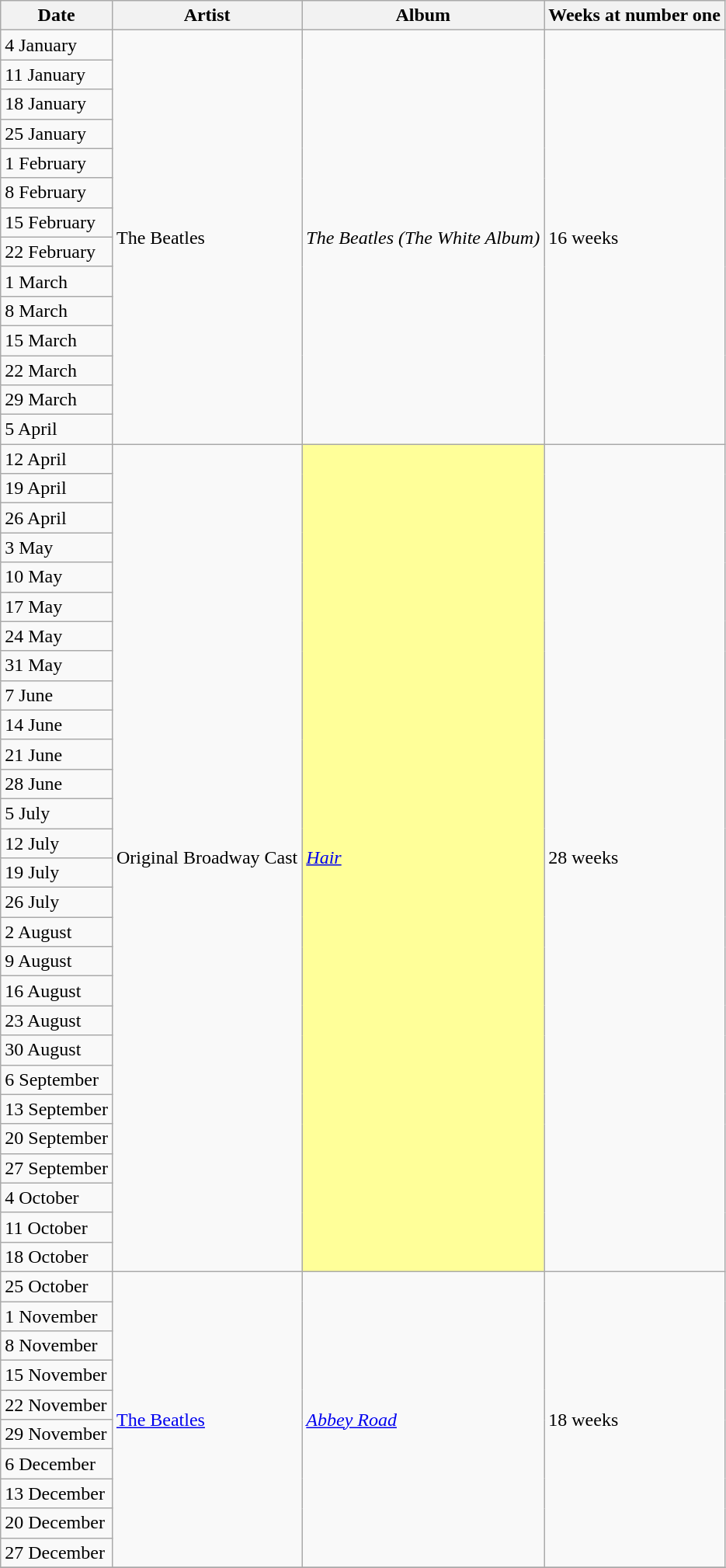<table class="wikitable">
<tr>
<th>Date</th>
<th>Artist</th>
<th>Album</th>
<th>Weeks at number one</th>
</tr>
<tr>
<td>4 January</td>
<td rowspan="14">The Beatles</td>
<td rowspan="14"><em>The Beatles (The White Album)</em></td>
<td rowspan="14">16 weeks</td>
</tr>
<tr>
<td>11 January</td>
</tr>
<tr>
<td>18 January</td>
</tr>
<tr>
<td>25 January</td>
</tr>
<tr>
<td>1 February</td>
</tr>
<tr>
<td>8 February</td>
</tr>
<tr>
<td>15 February</td>
</tr>
<tr>
<td>22 February</td>
</tr>
<tr>
<td>1 March</td>
</tr>
<tr>
<td>8 March</td>
</tr>
<tr>
<td>15 March</td>
</tr>
<tr>
<td>22 March</td>
</tr>
<tr>
<td>29 March</td>
</tr>
<tr>
<td>5 April</td>
</tr>
<tr>
<td>12 April</td>
<td rowspan="28">Original Broadway Cast</td>
<td bgcolor=#FFFF99 rowspan="28"><em><a href='#'>Hair</a></em></td>
<td rowspan="28">28 weeks</td>
</tr>
<tr>
<td>19 April</td>
</tr>
<tr>
<td>26 April</td>
</tr>
<tr>
<td>3 May</td>
</tr>
<tr>
<td>10 May</td>
</tr>
<tr>
<td>17 May</td>
</tr>
<tr>
<td>24 May</td>
</tr>
<tr>
<td>31 May</td>
</tr>
<tr>
<td>7 June</td>
</tr>
<tr>
<td>14 June</td>
</tr>
<tr>
<td>21 June</td>
</tr>
<tr>
<td>28 June</td>
</tr>
<tr>
<td>5 July</td>
</tr>
<tr>
<td>12 July</td>
</tr>
<tr>
<td>19 July</td>
</tr>
<tr>
<td>26 July</td>
</tr>
<tr>
<td>2 August</td>
</tr>
<tr>
<td>9 August</td>
</tr>
<tr>
<td>16 August</td>
</tr>
<tr>
<td>23 August</td>
</tr>
<tr>
<td>30 August</td>
</tr>
<tr>
<td>6 September</td>
</tr>
<tr>
<td>13 September</td>
</tr>
<tr>
<td>20 September</td>
</tr>
<tr>
<td>27 September</td>
</tr>
<tr>
<td>4 October</td>
</tr>
<tr>
<td>11 October</td>
</tr>
<tr>
<td>18 October</td>
</tr>
<tr>
<td>25 October</td>
<td rowspan="10"><a href='#'>The Beatles</a></td>
<td rowspan="10"><em><a href='#'>Abbey Road</a></em></td>
<td rowspan="10">18 weeks</td>
</tr>
<tr>
<td>1 November</td>
</tr>
<tr>
<td>8 November</td>
</tr>
<tr>
<td>15 November</td>
</tr>
<tr>
<td>22 November</td>
</tr>
<tr>
<td>29 November</td>
</tr>
<tr>
<td>6 December</td>
</tr>
<tr>
<td>13 December</td>
</tr>
<tr>
<td>20 December</td>
</tr>
<tr>
<td>27 December</td>
</tr>
<tr>
</tr>
</table>
